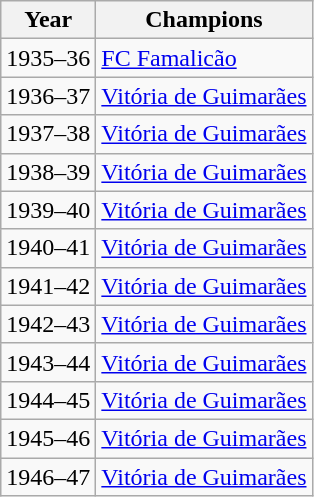<table class="wikitable">
<tr>
<th>Year</th>
<th>Champions</th>
</tr>
<tr>
<td>1935–36</td>
<td><a href='#'>FC Famalicão</a></td>
</tr>
<tr>
<td>1936–37</td>
<td><a href='#'>Vitória de Guimarães</a></td>
</tr>
<tr>
<td>1937–38</td>
<td><a href='#'>Vitória de Guimarães</a></td>
</tr>
<tr>
<td>1938–39</td>
<td><a href='#'>Vitória de Guimarães</a></td>
</tr>
<tr>
<td>1939–40</td>
<td><a href='#'>Vitória de Guimarães</a></td>
</tr>
<tr>
<td>1940–41</td>
<td><a href='#'>Vitória de Guimarães</a></td>
</tr>
<tr>
<td>1941–42</td>
<td><a href='#'>Vitória de Guimarães</a></td>
</tr>
<tr>
<td>1942–43</td>
<td><a href='#'>Vitória de Guimarães</a></td>
</tr>
<tr>
<td>1943–44</td>
<td><a href='#'>Vitória de Guimarães</a></td>
</tr>
<tr>
<td>1944–45</td>
<td><a href='#'>Vitória de Guimarães</a></td>
</tr>
<tr>
<td>1945–46</td>
<td><a href='#'>Vitória de Guimarães</a></td>
</tr>
<tr>
<td>1946–47</td>
<td><a href='#'>Vitória de Guimarães</a></td>
</tr>
</table>
